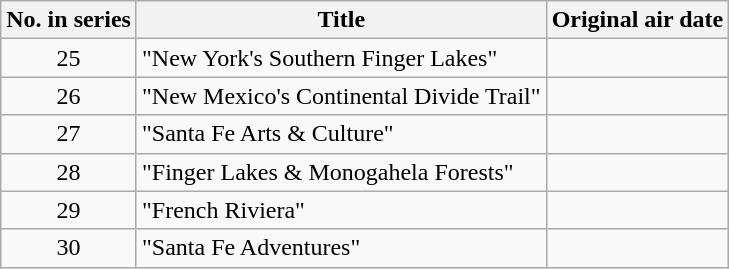<table class="wikitable plainrowheaders" style="text-align:center">
<tr>
<th scope="col">No. in series</th>
<th scope="col">Title</th>
<th scope="col">Original air date</th>
</tr>
<tr>
<td scope="row">25</td>
<td style="text-align:left">"New York's Southern Finger Lakes"</td>
<td></td>
</tr>
<tr>
<td scope="row">26</td>
<td style="text-align:left">"New Mexico's Continental Divide Trail"</td>
<td></td>
</tr>
<tr>
<td scope="row">27</td>
<td style="text-align:left">"Santa Fe Arts & Culture"</td>
<td></td>
</tr>
<tr>
<td scope="row">28</td>
<td style="text-align:left">"Finger Lakes & Monogahela Forests"</td>
<td></td>
</tr>
<tr>
<td scope="row">29</td>
<td style="text-align:left">"French Riviera"</td>
<td></td>
</tr>
<tr>
<td scope="row">30</td>
<td style="text-align:left">"Santa Fe Adventures"</td>
<td></td>
</tr>
</table>
